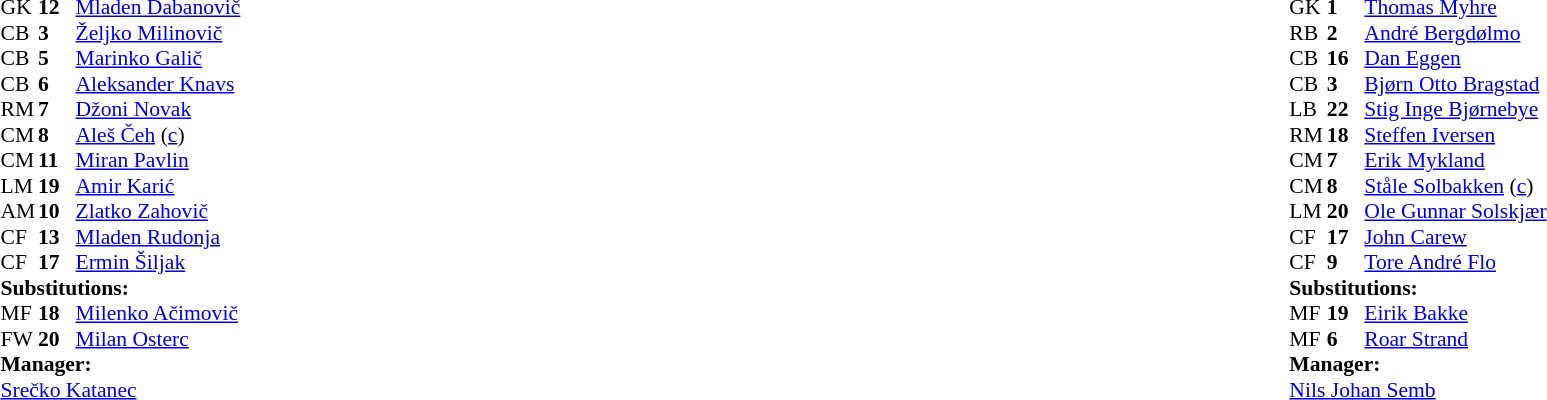<table style="width:100%;">
<tr>
<td style="vertical-align:top; width:40%;"><br><table style="font-size:90%" cellspacing="0" cellpadding="0">
<tr>
<th width="25"></th>
<th width="25"></th>
</tr>
<tr>
<td>GK</td>
<td><strong>12</strong></td>
<td><a href='#'>Mladen Dabanovič</a></td>
</tr>
<tr>
<td>CB</td>
<td><strong>3</strong></td>
<td><a href='#'>Željko Milinovič</a></td>
</tr>
<tr>
<td>CB</td>
<td><strong>5</strong></td>
<td><a href='#'>Marinko Galič</a></td>
<td></td>
<td></td>
</tr>
<tr>
<td>CB</td>
<td><strong>6</strong></td>
<td><a href='#'>Aleksander Knavs</a></td>
</tr>
<tr>
<td>RM</td>
<td><strong>7</strong></td>
<td><a href='#'>Džoni Novak</a></td>
</tr>
<tr>
<td>CM</td>
<td><strong>8</strong></td>
<td><a href='#'>Aleš Čeh</a> (<a href='#'>c</a>)</td>
</tr>
<tr>
<td>CM</td>
<td><strong>11</strong></td>
<td><a href='#'>Miran Pavlin</a></td>
<td></td>
</tr>
<tr>
<td>LM</td>
<td><strong>19</strong></td>
<td><a href='#'>Amir Karić</a></td>
</tr>
<tr>
<td>AM</td>
<td><strong>10</strong></td>
<td><a href='#'>Zlatko Zahovič</a></td>
</tr>
<tr>
<td>CF</td>
<td><strong>13</strong></td>
<td><a href='#'>Mladen Rudonja</a></td>
</tr>
<tr>
<td>CF</td>
<td><strong>17</strong></td>
<td><a href='#'>Ermin Šiljak</a></td>
<td></td>
<td></td>
</tr>
<tr>
<td colspan=3><strong>Substitutions:</strong></td>
</tr>
<tr>
<td>MF</td>
<td><strong>18</strong></td>
<td><a href='#'>Milenko Ačimovič</a></td>
<td></td>
<td></td>
</tr>
<tr>
<td>FW</td>
<td><strong>20</strong></td>
<td><a href='#'>Milan Osterc</a></td>
<td></td>
<td></td>
</tr>
<tr>
<td colspan=3><strong>Manager:</strong></td>
</tr>
<tr>
<td colspan=3><a href='#'>Srečko Katanec</a></td>
</tr>
</table>
</td>
<td valign="top"></td>
<td style="vertical-align:top; width:50%;"><br><table style="font-size:90%; margin:auto;" cellspacing="0" cellpadding="0">
<tr>
<th width=25></th>
<th width=25></th>
</tr>
<tr>
<td>GK</td>
<td><strong>1</strong></td>
<td><a href='#'>Thomas Myhre</a></td>
</tr>
<tr>
<td>RB</td>
<td><strong>2</strong></td>
<td><a href='#'>André Bergdølmo</a></td>
</tr>
<tr>
<td>CB</td>
<td><strong>16</strong></td>
<td><a href='#'>Dan Eggen</a></td>
</tr>
<tr>
<td>CB</td>
<td><strong>3</strong></td>
<td><a href='#'>Bjørn Otto Bragstad</a></td>
</tr>
<tr>
<td>LB</td>
<td><strong>22</strong></td>
<td><a href='#'>Stig Inge Bjørnebye</a></td>
</tr>
<tr>
<td>RM</td>
<td><strong>18</strong></td>
<td><a href='#'>Steffen Iversen</a></td>
</tr>
<tr>
<td>CM</td>
<td><strong>7</strong></td>
<td><a href='#'>Erik Mykland</a></td>
<td></td>
</tr>
<tr>
<td>CM</td>
<td><strong>8</strong></td>
<td><a href='#'>Ståle Solbakken</a> (<a href='#'>c</a>)</td>
</tr>
<tr>
<td>LM</td>
<td><strong>20</strong></td>
<td><a href='#'>Ole Gunnar Solskjær</a></td>
<td></td>
</tr>
<tr>
<td>CF</td>
<td><strong>17</strong></td>
<td><a href='#'>John Carew</a></td>
<td></td>
<td></td>
</tr>
<tr>
<td>CF</td>
<td><strong>9</strong></td>
<td><a href='#'>Tore André Flo</a></td>
</tr>
<tr>
<td colspan=3><strong>Substitutions:</strong></td>
</tr>
<tr>
<td>MF</td>
<td><strong>19</strong></td>
<td><a href='#'>Eirik Bakke</a></td>
<td></td>
<td></td>
<td></td>
</tr>
<tr>
<td>MF</td>
<td><strong>6</strong></td>
<td><a href='#'>Roar Strand</a></td>
<td></td>
<td></td>
<td></td>
</tr>
<tr>
<td colspan=3><strong>Manager:</strong></td>
</tr>
<tr>
<td colspan=3><a href='#'>Nils Johan Semb</a></td>
</tr>
</table>
</td>
</tr>
</table>
